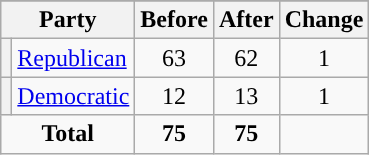<table class="wikitable" style="text-align:center;">
<tr>
</tr>
<tr>
<th colspan=2>Party</th>
<th>Before</th>
<th>After</th>
<th>Change</th>
</tr>
<tr>
<th style="background-color:"></th>
<td style="text-align:left;"><a href='#'>Republican</a></td>
<td>63</td>
<td>62</td>
<td> 1</td>
</tr>
<tr>
<th style="background-color:"></th>
<td style="text-align:left;"><a href='#'>Democratic</a></td>
<td>12</td>
<td>13</td>
<td> 1</td>
</tr>
<tr>
<td colspan=2><strong>Total</strong></td>
<td><strong>75</strong></td>
<td><strong>75</strong></td>
<td></td>
</tr>
</table>
